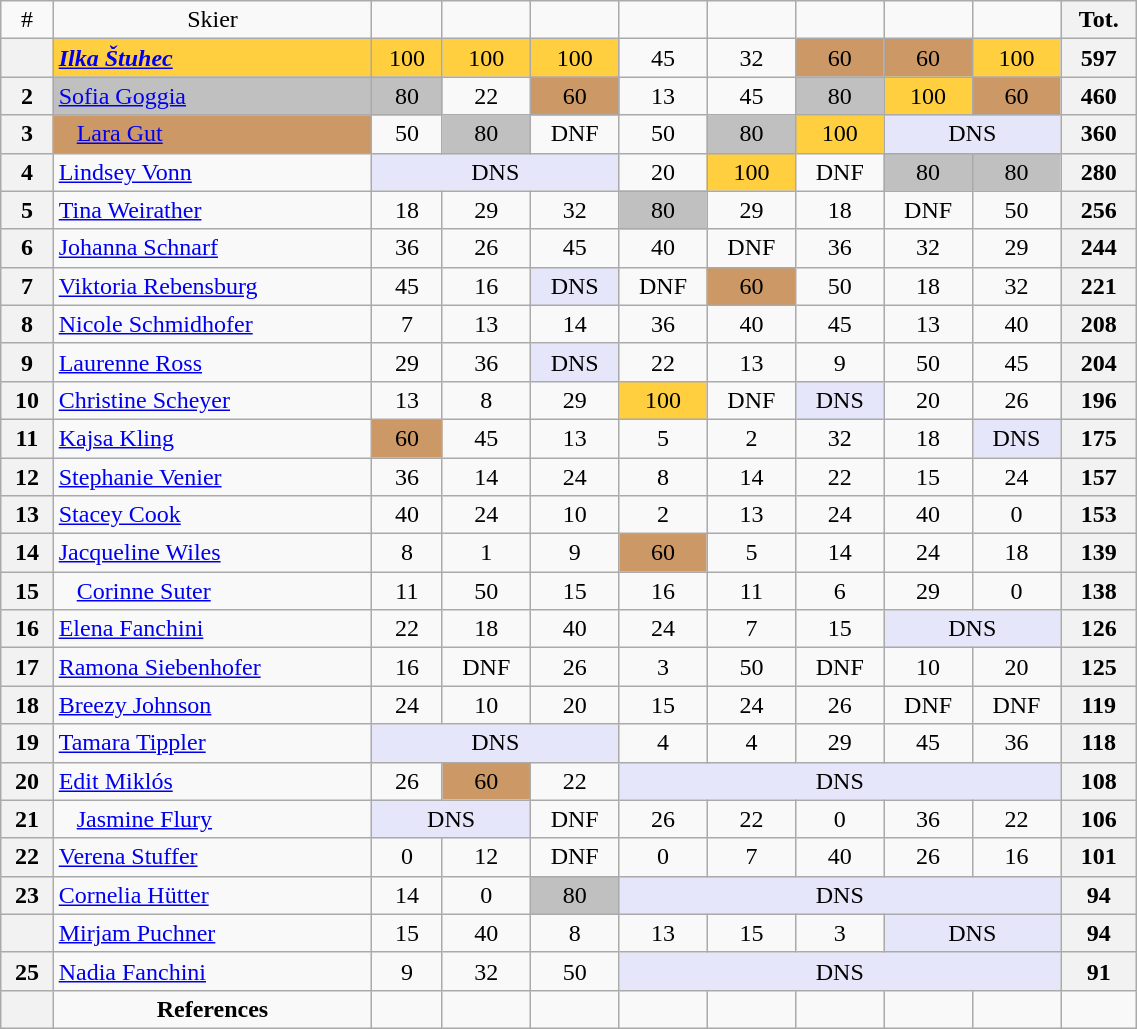<table class="wikitable" width=60% style="font-size:100%; text-align:center;">
<tr>
<td>#</td>
<td>Skier</td>
<td><br></td>
<td><br></td>
<td><br></td>
<td><br></td>
<td><br></td>
<td><br></td>
<td><br></td>
<td><br></td>
<th>Tot.</th>
</tr>
<tr>
<th></th>
<td align=left bgcolor=ffcf40> <strong><em><a href='#'>Ilka Štuhec</a></em></strong></td>
<td bgcolor=ffcf40>100</td>
<td bgcolor=ffcf40>100</td>
<td bgcolor=ffcf40>100</td>
<td>45</td>
<td>32</td>
<td bgcolor=cc9966>60</td>
<td bgcolor=cc9966>60</td>
<td bgcolor=ffcf40>100</td>
<th>597</th>
</tr>
<tr>
<th>2</th>
<td align=left bgcolor=c0c0c0> <a href='#'>Sofia Goggia</a></td>
<td bgcolor=c0c0c0>80</td>
<td>22</td>
<td bgcolor=cc9966>60</td>
<td>13</td>
<td>45</td>
<td bgcolor=c0c0c0>80</td>
<td bgcolor=ffcf40>100</td>
<td bgcolor=cc9966>60</td>
<th>460</th>
</tr>
<tr>
<th>3</th>
<td align=left bgcolor=cc9966>   <a href='#'>Lara Gut</a></td>
<td>50</td>
<td bgcolor=c0c0c0>80</td>
<td>DNF</td>
<td>50</td>
<td bgcolor=c0c0c0>80</td>
<td bgcolor=ffcf40>100</td>
<td colspan=2 bgcolor=lavender>DNS</td>
<th>360</th>
</tr>
<tr>
<th>4</th>
<td align=left> <a href='#'>Lindsey Vonn</a></td>
<td colspan=3 bgcolor=lavender>DNS</td>
<td>20</td>
<td bgcolor=ffcf40>100</td>
<td>DNF</td>
<td bgcolor=c0c0c0>80</td>
<td bgcolor=c0c0c0>80</td>
<th>280</th>
</tr>
<tr>
<th>5</th>
<td align=left> <a href='#'>Tina Weirather</a></td>
<td>18</td>
<td>29</td>
<td>32</td>
<td bgcolor=c0c0c0>80</td>
<td>29</td>
<td>18</td>
<td>DNF</td>
<td>50</td>
<th>256</th>
</tr>
<tr>
<th>6</th>
<td align=left> <a href='#'>Johanna Schnarf</a></td>
<td>36</td>
<td>26</td>
<td>45</td>
<td>40</td>
<td>DNF</td>
<td>36</td>
<td>32</td>
<td>29</td>
<th>244</th>
</tr>
<tr>
<th>7</th>
<td align=left> <a href='#'>Viktoria Rebensburg</a></td>
<td>45</td>
<td>16</td>
<td bgcolor=lavender>DNS</td>
<td>DNF</td>
<td bgcolor=cc9966>60</td>
<td>50</td>
<td>18</td>
<td>32</td>
<th>221</th>
</tr>
<tr>
<th>8</th>
<td align=left> <a href='#'>Nicole Schmidhofer</a></td>
<td>7</td>
<td>13</td>
<td>14</td>
<td>36</td>
<td>40</td>
<td>45</td>
<td>13</td>
<td>40</td>
<th>208</th>
</tr>
<tr>
<th>9</th>
<td align=left> <a href='#'>Laurenne Ross</a></td>
<td>29</td>
<td>36</td>
<td bgcolor=lavender>DNS</td>
<td>22</td>
<td>13</td>
<td>9</td>
<td>50</td>
<td>45</td>
<th>204</th>
</tr>
<tr>
<th>10</th>
<td align=left> <a href='#'>Christine Scheyer</a></td>
<td>13</td>
<td>8</td>
<td>29</td>
<td bgcolor=ffcf40>100</td>
<td>DNF</td>
<td bgcolor=lavender>DNS</td>
<td>20</td>
<td>26</td>
<th>196</th>
</tr>
<tr>
<th>11</th>
<td align=left> <a href='#'>Kajsa Kling</a></td>
<td bgcolor=cc9966>60</td>
<td>45</td>
<td>13</td>
<td>5</td>
<td>2</td>
<td>32</td>
<td>18</td>
<td bgcolor=lavender>DNS</td>
<th>175</th>
</tr>
<tr>
<th>12</th>
<td align=left> <a href='#'>Stephanie Venier</a></td>
<td>36</td>
<td>14</td>
<td>24</td>
<td>8</td>
<td>14</td>
<td>22</td>
<td>15</td>
<td>24</td>
<th>157</th>
</tr>
<tr>
<th>13</th>
<td align=left> <a href='#'>Stacey Cook</a></td>
<td>40</td>
<td>24</td>
<td>10</td>
<td>2</td>
<td>13</td>
<td>24</td>
<td>40</td>
<td>0</td>
<th>153</th>
</tr>
<tr>
<th>14</th>
<td align=left> <a href='#'>Jacqueline Wiles</a></td>
<td>8</td>
<td>1</td>
<td>9</td>
<td bgcolor=cc9966>60</td>
<td>5</td>
<td>14</td>
<td>24</td>
<td>18</td>
<th>139</th>
</tr>
<tr>
<th>15</th>
<td align=left>   <a href='#'>Corinne Suter</a></td>
<td>11</td>
<td>50</td>
<td>15</td>
<td>16</td>
<td>11</td>
<td>6</td>
<td>29</td>
<td>0</td>
<th>138</th>
</tr>
<tr>
<th>16</th>
<td align=left> <a href='#'>Elena Fanchini</a></td>
<td>22</td>
<td>18</td>
<td>40</td>
<td>24</td>
<td>7</td>
<td>15</td>
<td colspan=2 bgcolor=lavender>DNS</td>
<th>126</th>
</tr>
<tr>
<th>17</th>
<td align=left> <a href='#'>Ramona Siebenhofer</a></td>
<td>16</td>
<td>DNF</td>
<td>26</td>
<td>3</td>
<td>50</td>
<td>DNF</td>
<td>10</td>
<td>20</td>
<th>125</th>
</tr>
<tr>
<th>18</th>
<td align=left> <a href='#'>Breezy Johnson</a></td>
<td>24</td>
<td>10</td>
<td>20</td>
<td>15</td>
<td>24</td>
<td>26</td>
<td>DNF</td>
<td>DNF</td>
<th>119</th>
</tr>
<tr>
<th>19</th>
<td align=left> <a href='#'>Tamara Tippler</a></td>
<td colspan=3 bgcolor=lavender>DNS</td>
<td>4</td>
<td>4</td>
<td>29</td>
<td>45</td>
<td>36</td>
<th>118</th>
</tr>
<tr>
<th>20</th>
<td align=left> <a href='#'>Edit Miklós</a></td>
<td>26</td>
<td bgcolor=cc9966>60</td>
<td>22</td>
<td colspan=5 bgcolor=lavender>DNS</td>
<th>108</th>
</tr>
<tr>
<th>21</th>
<td align=left>   <a href='#'>Jasmine Flury</a></td>
<td colspan=2 bgcolor=lavender>DNS</td>
<td>DNF</td>
<td>26</td>
<td>22</td>
<td>0</td>
<td>36</td>
<td>22</td>
<th>106</th>
</tr>
<tr>
<th>22</th>
<td align=left> <a href='#'>Verena Stuffer</a></td>
<td>0</td>
<td>12</td>
<td>DNF</td>
<td>0</td>
<td>7</td>
<td>40</td>
<td>26</td>
<td>16</td>
<th>101</th>
</tr>
<tr>
<th>23</th>
<td align=left> <a href='#'>Cornelia Hütter</a></td>
<td>14</td>
<td>0</td>
<td bgcolor=c0c0c0>80</td>
<td colspan=5 bgcolor=lavender>DNS</td>
<th>94</th>
</tr>
<tr>
<th></th>
<td align=left> <a href='#'>Mirjam Puchner</a></td>
<td>15</td>
<td>40</td>
<td>8</td>
<td>13</td>
<td>15</td>
<td>3</td>
<td colspan=2 bgcolor=lavender>DNS</td>
<th>94</th>
</tr>
<tr>
<th>25</th>
<td align=left> <a href='#'>Nadia Fanchini</a></td>
<td>9</td>
<td>32</td>
<td>50</td>
<td colspan=5 bgcolor=lavender>DNS</td>
<th>91</th>
</tr>
<tr>
<th></th>
<td align=center><strong>References</strong></td>
<td></td>
<td></td>
<td></td>
<td></td>
<td></td>
<td></td>
<td></td>
<td></td>
</tr>
</table>
